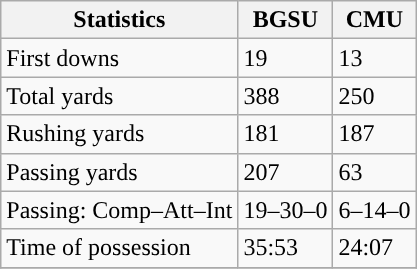<table class="wikitable" style="float: left;">
<tr>
<th>Statistics</th>
<th>BGSU</th>
<th>CMU</th>
</tr>
<tr>
<td>First downs</td>
<td>19</td>
<td>13</td>
</tr>
<tr>
<td>Total yards</td>
<td>388</td>
<td>250</td>
</tr>
<tr>
<td>Rushing yards</td>
<td>181</td>
<td>187</td>
</tr>
<tr>
<td>Passing yards</td>
<td>207</td>
<td>63</td>
</tr>
<tr>
<td>Passing: Comp–Att–Int</td>
<td>19–30–0</td>
<td>6–14–0</td>
</tr>
<tr>
<td>Time of possession</td>
<td>35:53</td>
<td>24:07</td>
</tr>
<tr>
</tr>
</table>
